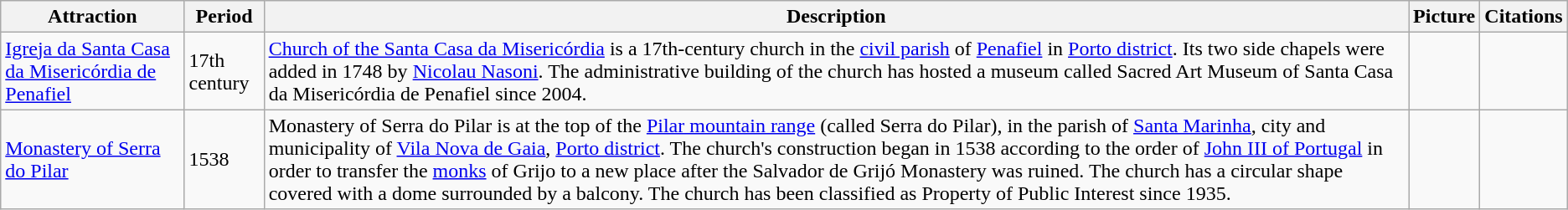<table class="wikitable">
<tr>
<th>Attraction</th>
<th>Period</th>
<th>Description</th>
<th>Picture</th>
<th>Citations</th>
</tr>
<tr>
<td><a href='#'>Igreja da Santa Casa da Misericórdia de Penafiel</a></td>
<td>17th century</td>
<td><a href='#'>Church of the Santa Casa da Misericórdia</a> is a 17th-century church in the <a href='#'>civil parish</a> of <a href='#'>Penafiel</a> in <a href='#'>Porto district</a>. Its two side chapels were added in 1748 by <a href='#'>Nicolau Nasoni</a>. The administrative building of the church has hosted a museum called Sacred Art Museum of Santa Casa da Misericórdia de Penafiel since 2004.</td>
<td></td>
<td><br></td>
</tr>
<tr>
<td><a href='#'>Monastery of Serra do Pilar</a></td>
<td>1538</td>
<td>Monastery of Serra do Pilar is at the top of the <a href='#'>Pilar mountain range</a> (called Serra do Pilar), in the parish of <a href='#'>Santa Marinha</a>, city and municipality of <a href='#'>Vila Nova de Gaia</a>, <a href='#'>Porto district</a>. The church's construction began in 1538 according to the order of <a href='#'>John III of Portugal</a> in order to transfer the <a href='#'>monks</a> of Grijo to a new place after the Salvador de Grijó Monastery was ruined. The church has a circular shape covered with a dome surrounded by a balcony. The church has been classified as Property of Public Interest since 1935.</td>
<td></td>
<td><br></td>
</tr>
</table>
